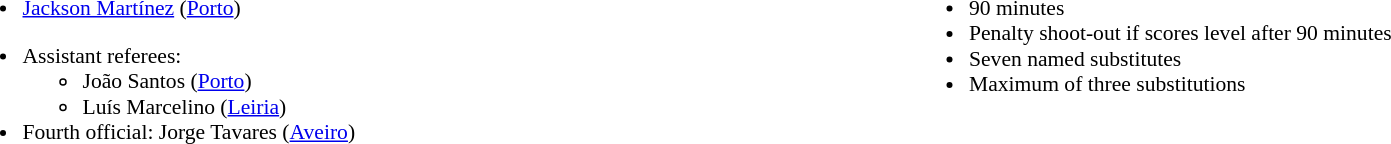<table style="width:100%; font-size:90%">
<tr>
<td style="width:50%; vertical-align:top"><br><ul><li> <a href='#'>Jackson Martínez</a> (<a href='#'>Porto</a>)</li></ul><ul><li>Assistant referees:<ul><li>João Santos (<a href='#'>Porto</a>)</li><li>Luís Marcelino (<a href='#'>Leiria</a>)</li></ul></li><li>Fourth official: Jorge Tavares (<a href='#'>Aveiro</a>)</li></ul></td>
<td style="width:50%; vertical-align:top"><br><ul><li>90 minutes</li><li>Penalty shoot-out if scores level after 90 minutes</li><li>Seven named substitutes</li><li>Maximum of three substitutions</li></ul></td>
</tr>
</table>
